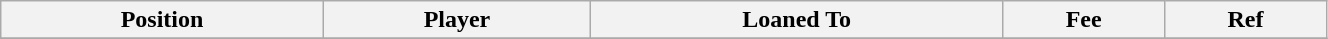<table class="wikitable sortable" style="width:70%; text-align:center; font-size:100%; text-align:left;">
<tr>
<th><strong>Position</strong></th>
<th><strong>Player</strong></th>
<th><strong>Loaned To</strong></th>
<th><strong>Fee</strong></th>
<th><strong>Ref</strong></th>
</tr>
<tr>
</tr>
</table>
